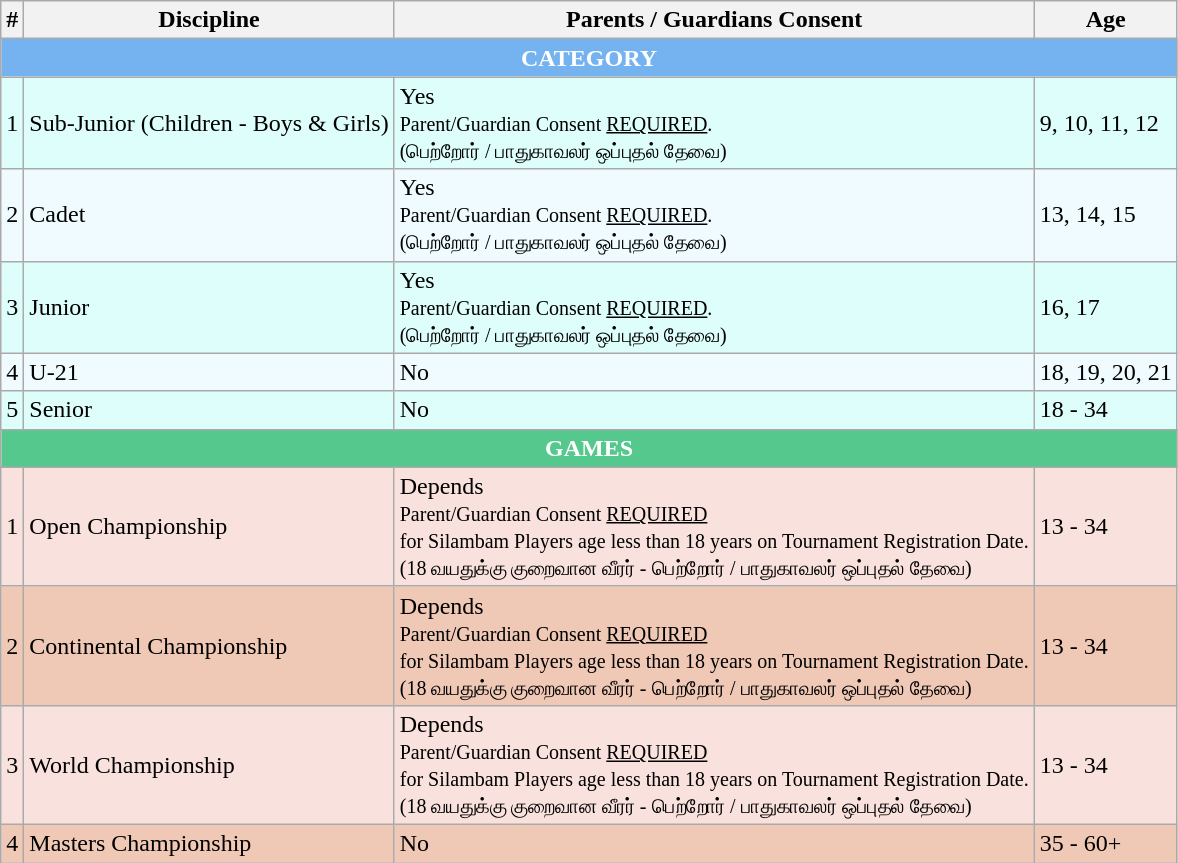<table class="wikitable">
<tr>
<th>#</th>
<th>Discipline</th>
<th>Parents / Guardians Consent</th>
<th>Age</th>
</tr>
<tr>
<td colspan="6" style="text-align:center; color:white;" bgcolor="#74b2f0"><strong>CATEGORY</strong></td>
</tr>
<tr>
<td style="text-align:center; background-color: #defefb;">1</td>
<td style="background-color: #defefb;">Sub-Junior (Children - Boys & Girls)</td>
<td style="background-color: #defefb;">Yes<br><small>Parent/Guardian Consent <u>REQUIRED</u>.<br>(பெற்றோர் / பாதுகாவலர் ஒப்புதல் தேவை)</small></td>
<td style="background-color: #defefb;">9, 10, 11, 12</td>
</tr>
<tr>
<td style="text-align:center; background-color: #effbfe;">2</td>
<td style="background-color: #effbfe;">Cadet</td>
<td style="background-color: #effbfe;">Yes<br><small>Parent/Guardian Consent <u>REQUIRED</u>.<br>(பெற்றோர் / பாதுகாவலர் ஒப்புதல் தேவை)</small></td>
<td style="background-color: #effbfe;">13, 14, 15</td>
</tr>
<tr>
<td style="text-align:center; background-color: #defefb;">3</td>
<td style="background-color: #defefb;">Junior</td>
<td style="background-color: #defefb;">Yes<br><small>Parent/Guardian Consent <u>REQUIRED</u>.<br>(பெற்றோர் / பாதுகாவலர் ஒப்புதல் தேவை)</small></td>
<td style="background-color: #defefb;">16, 17</td>
</tr>
<tr>
<td style="text-align:center; background-color: #effbfe;">4</td>
<td style="background-color: #effbfe;">U-21</td>
<td style="background-color: #effbfe;">No</td>
<td style="background-color: #effbfe;">18, 19, 20, 21</td>
</tr>
<tr>
<td style="text-align:center; background-color: #defefb;">5</td>
<td style="background-color: #defefb;">Senior</td>
<td style="background-color: #defefb;">No</td>
<td style="background-color: #defefb;">18 - 34</td>
</tr>
<tr>
<td colspan="6" style="text-align:center; color:white;" bgcolor="#55c88e"><strong>GAMES</strong></td>
</tr>
<tr>
<td style="text-align:center; background-color: #f9e2dd;">1</td>
<td style="background-color: #f9e2dd;">Open Championship</td>
<td style="background-color: #f9e2dd;">Depends<br><small>Parent/Guardian Consent <u>REQUIRED</u><br>for Silambam Players age less than 18 years on Tournament Registration Date.<br>(18 வயதுக்கு குறைவான வீரர் - பெற்றோர் / பாதுகாவலர் ஒப்புதல் தேவை)</small></td>
<td style="background-color: #f9e2dd;">13 - 34</td>
</tr>
<tr>
<td style="text-align:center; background-color: #f0c9b6;">2</td>
<td style="background-color: #f0c9b6;">Continental Championship</td>
<td style="background-color: #f0c9b6;">Depends<br><small>Parent/Guardian Consent <u>REQUIRED</u><br>for Silambam Players age less than 18 years on Tournament Registration Date.<br>(18 வயதுக்கு குறைவான வீரர் - பெற்றோர் / பாதுகாவலர் ஒப்புதல் தேவை)</small></td>
<td style="background-color: #f0c9b6;">13 - 34</td>
</tr>
<tr>
<td style="text-align:center; background-color: #f9e2dd;">3</td>
<td style="background-color: #f9e2dd;">World Championship</td>
<td style="background-color: #f9e2dd;">Depends<br><small>Parent/Guardian Consent <u>REQUIRED</u><br>for Silambam Players age less than 18 years on Tournament Registration Date.<br>(18 வயதுக்கு குறைவான வீரர் - பெற்றோர் / பாதுகாவலர் ஒப்புதல் தேவை)</small></td>
<td style="background-color: #f9e2dd;">13 - 34</td>
</tr>
<tr>
<td style="text-align:center; background-color: #f0c9b6;">4</td>
<td style="background-color: #f0c9b6;">Masters Championship</td>
<td style="background-color: #f0c9b6;">No</td>
<td style="background-color: #f0c9b6;">35 - 60+</td>
</tr>
</table>
